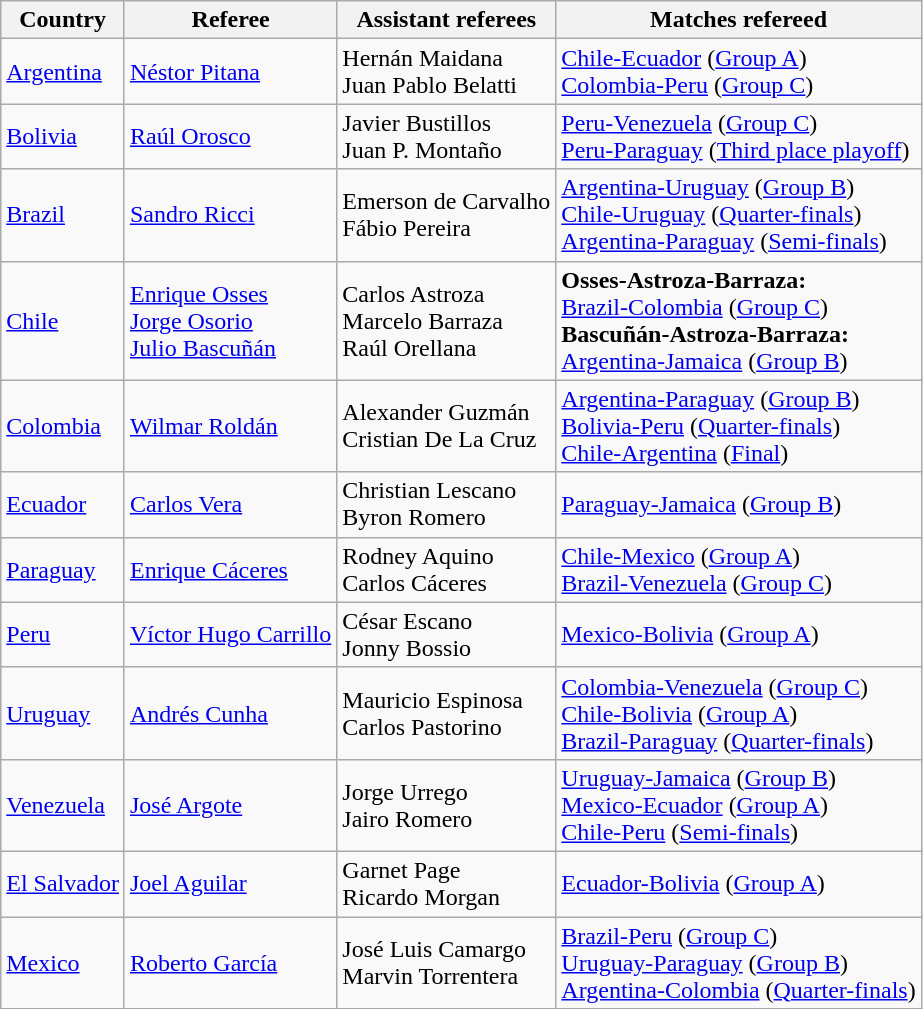<table class="wikitable">
<tr>
<th>Country</th>
<th>Referee</th>
<th>Assistant referees</th>
<th>Matches refereed</th>
</tr>
<tr>
<td> <a href='#'>Argentina</a></td>
<td><a href='#'>Néstor Pitana</a></td>
<td>Hernán Maidana <br> Juan Pablo Belatti</td>
<td><a href='#'>Chile-Ecuador</a> (<a href='#'>Group A</a>)<br><a href='#'>Colombia-Peru</a> (<a href='#'>Group C</a>)</td>
</tr>
<tr>
<td> <a href='#'>Bolivia</a></td>
<td><a href='#'>Raúl Orosco</a></td>
<td>Javier Bustillos <br> Juan P. Montaño</td>
<td><a href='#'>Peru-Venezuela</a> (<a href='#'>Group C</a>)<br><a href='#'>Peru-Paraguay</a> (<a href='#'>Third place playoff</a>)</td>
</tr>
<tr>
<td> <a href='#'>Brazil</a></td>
<td><a href='#'>Sandro Ricci</a></td>
<td>Emerson de Carvalho <br> Fábio Pereira</td>
<td><a href='#'>Argentina-Uruguay</a> (<a href='#'>Group B</a>)<br><a href='#'>Chile-Uruguay</a> (<a href='#'>Quarter-finals</a>)<br><a href='#'>Argentina-Paraguay</a> (<a href='#'>Semi-finals</a>)</td>
</tr>
<tr>
<td> <a href='#'>Chile</a></td>
<td><a href='#'>Enrique Osses</a> <br> <a href='#'>Jorge Osorio</a> <br> <a href='#'>Julio Bascuñán</a></td>
<td>Carlos Astroza <br> Marcelo Barraza <br> Raúl Orellana</td>
<td><strong>Osses-Astroza-Barraza:</strong> <br> <a href='#'>Brazil-Colombia</a> (<a href='#'>Group C</a>)<br><strong>Bascuñán-Astroza-Barraza:</strong> <br> <a href='#'>Argentina-Jamaica</a> (<a href='#'>Group B</a>)</td>
</tr>
<tr>
<td> <a href='#'>Colombia</a></td>
<td><a href='#'>Wilmar Roldán</a></td>
<td>Alexander Guzmán <br> Cristian De La Cruz</td>
<td><a href='#'>Argentina-Paraguay</a> (<a href='#'>Group B</a>)<br><a href='#'>Bolivia-Peru</a> (<a href='#'>Quarter-finals</a>)<br><a href='#'>Chile-Argentina</a> (<a href='#'>Final</a>)</td>
</tr>
<tr>
<td> <a href='#'>Ecuador</a></td>
<td><a href='#'>Carlos Vera</a></td>
<td>Christian Lescano <br> Byron Romero</td>
<td><a href='#'>Paraguay-Jamaica</a> (<a href='#'>Group B</a>)</td>
</tr>
<tr>
<td> <a href='#'>Paraguay</a></td>
<td><a href='#'>Enrique Cáceres</a></td>
<td>Rodney Aquino <br> Carlos Cáceres</td>
<td><a href='#'>Chile-Mexico</a> (<a href='#'>Group A</a>) <br> <a href='#'>Brazil-Venezuela</a> (<a href='#'>Group C</a>)</td>
</tr>
<tr>
<td> <a href='#'>Peru</a></td>
<td><a href='#'>Víctor Hugo Carrillo</a></td>
<td>César Escano <br> Jonny Bossio</td>
<td><a href='#'>Mexico-Bolivia</a> (<a href='#'>Group A</a>)</td>
</tr>
<tr>
<td> <a href='#'>Uruguay</a></td>
<td><a href='#'>Andrés Cunha</a></td>
<td>Mauricio Espinosa <br> Carlos Pastorino</td>
<td><a href='#'>Colombia-Venezuela</a> (<a href='#'>Group C</a>)<br><a href='#'>Chile-Bolivia</a> (<a href='#'>Group A</a>)<br><a href='#'>Brazil-Paraguay</a> (<a href='#'>Quarter-finals</a>)</td>
</tr>
<tr>
<td> <a href='#'>Venezuela</a></td>
<td><a href='#'>José Argote</a></td>
<td>Jorge Urrego <br> Jairo Romero</td>
<td><a href='#'>Uruguay-Jamaica</a> (<a href='#'>Group B</a>)<br><a href='#'>Mexico-Ecuador</a> (<a href='#'>Group A</a>)<br><a href='#'>Chile-Peru</a> (<a href='#'>Semi-finals</a>)</td>
</tr>
<tr>
<td> <a href='#'>El Salvador</a></td>
<td><a href='#'>Joel Aguilar</a></td>
<td> Garnet Page <br>  Ricardo Morgan</td>
<td><a href='#'>Ecuador-Bolivia</a> (<a href='#'>Group A</a>)</td>
</tr>
<tr>
<td> <a href='#'>Mexico</a></td>
<td><a href='#'>Roberto García</a></td>
<td>José Luis Camargo <br> Marvin Torrentera</td>
<td><a href='#'>Brazil-Peru</a> (<a href='#'>Group C</a>)<br><a href='#'>Uruguay-Paraguay</a> (<a href='#'>Group B</a>)<br><a href='#'>Argentina-Colombia</a> (<a href='#'>Quarter-finals</a>)</td>
</tr>
<tr>
</tr>
</table>
